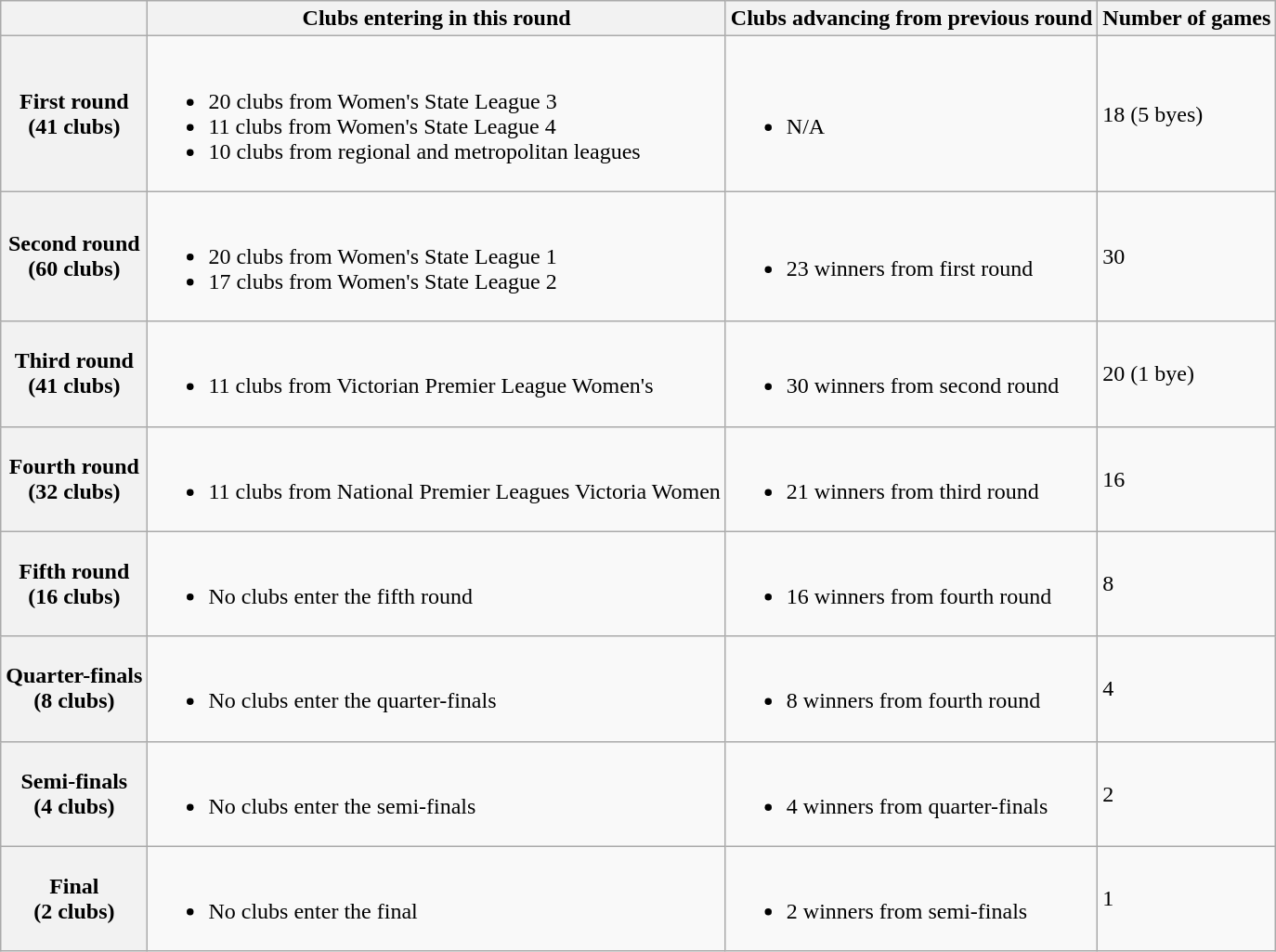<table class="wikitable">
<tr>
<th></th>
<th>Clubs entering in this round</th>
<th>Clubs advancing from previous round</th>
<th>Number of games</th>
</tr>
<tr>
<th>First round<br>(41 clubs)</th>
<td><br><ul><li>20 clubs from Women's State League 3</li><li>11 clubs from Women's State League 4</li><li>10 clubs from regional and metropolitan leagues</li></ul></td>
<td><br><ul><li>N/A</li></ul></td>
<td>18 (5 byes)</td>
</tr>
<tr>
<th>Second round<br>(60 clubs)</th>
<td><br><ul><li>20 clubs from Women's State League 1</li><li>17 clubs from Women's State League 2</li></ul></td>
<td><br><ul><li>23 winners from first round</li></ul></td>
<td>30</td>
</tr>
<tr>
<th>Third round<br>(41 clubs)</th>
<td><br><ul><li>11 clubs from Victorian Premier League Women's</li></ul></td>
<td><br><ul><li>30 winners from second round</li></ul></td>
<td>20 (1 bye)</td>
</tr>
<tr>
<th>Fourth round<br>(32 clubs)</th>
<td><br><ul><li>11 clubs from National Premier Leagues Victoria Women</li></ul></td>
<td><br><ul><li>21 winners from third round</li></ul></td>
<td>16</td>
</tr>
<tr>
<th>Fifth round<br>(16 clubs)</th>
<td><br><ul><li>No clubs enter the fifth round</li></ul></td>
<td><br><ul><li>16 winners from fourth round</li></ul></td>
<td>8</td>
</tr>
<tr>
<th>Quarter-finals<br>(8 clubs)</th>
<td><br><ul><li>No clubs enter the quarter-finals</li></ul></td>
<td><br><ul><li>8 winners from fourth round</li></ul></td>
<td>4</td>
</tr>
<tr>
<th>Semi-finals<br>(4 clubs)</th>
<td><br><ul><li>No clubs enter the semi-finals</li></ul></td>
<td><br><ul><li>4 winners from quarter-finals</li></ul></td>
<td>2</td>
</tr>
<tr>
<th>Final<br>(2 clubs)</th>
<td><br><ul><li>No clubs enter the final</li></ul></td>
<td><br><ul><li>2 winners from semi-finals</li></ul></td>
<td>1</td>
</tr>
</table>
